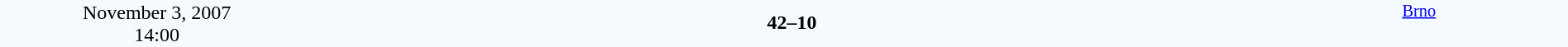<table style="width: 100%; background:#F5FAFF;" cellspacing="0">
<tr>
<td align=center rowspan=3 width=20%>November 3, 2007<br>14:00</td>
</tr>
<tr>
<td width=24% align=right></td>
<td align=center width=13%><strong>42–10</strong></td>
<td width=24%></td>
<td style=font-size:85% rowspan=3 valign=top align=center><a href='#'>Brno</a></td>
</tr>
<tr style=font-size:85%>
<td align=right></td>
<td align=center></td>
<td></td>
</tr>
</table>
